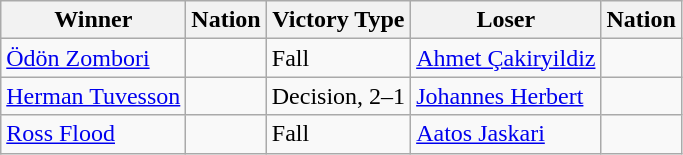<table class="wikitable sortable" style="text-align:left;">
<tr>
<th>Winner</th>
<th>Nation</th>
<th>Victory Type</th>
<th>Loser</th>
<th>Nation</th>
</tr>
<tr>
<td><a href='#'>Ödön Zombori</a></td>
<td></td>
<td>Fall</td>
<td><a href='#'>Ahmet Çakiryildiz</a></td>
<td></td>
</tr>
<tr>
<td><a href='#'>Herman Tuvesson</a></td>
<td></td>
<td>Decision, 2–1</td>
<td><a href='#'>Johannes Herbert</a></td>
<td></td>
</tr>
<tr>
<td><a href='#'>Ross Flood</a></td>
<td></td>
<td>Fall</td>
<td><a href='#'>Aatos Jaskari</a></td>
<td></td>
</tr>
</table>
